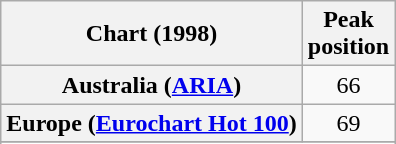<table class="wikitable sortable plainrowheaders" style="text-align:center">
<tr>
<th scope="col">Chart (1998)</th>
<th scope="col">Peak<br>position</th>
</tr>
<tr>
<th scope="row">Australia (<a href='#'>ARIA</a>)</th>
<td>66</td>
</tr>
<tr>
<th scope="row">Europe (<a href='#'>Eurochart Hot 100</a>)</th>
<td>69</td>
</tr>
<tr>
</tr>
<tr>
</tr>
</table>
